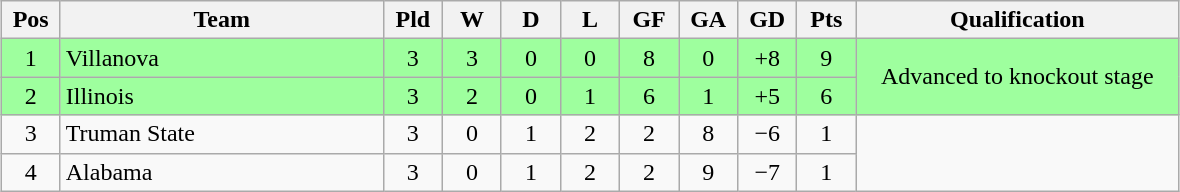<table class="wikitable" style="text-align:center; margin: 1em auto">
<tr>
<th style="width:2em">Pos</th>
<th style="width:13em">Team</th>
<th style="width:2em">Pld</th>
<th style="width:2em">W</th>
<th style="width:2em">D</th>
<th style="width:2em">L</th>
<th style="width:2em">GF</th>
<th style="width:2em">GA</th>
<th style="width:2em">GD</th>
<th style="width:2em">Pts</th>
<th style="width:13em">Qualification</th>
</tr>
<tr bgcolor="#9eff9e">
<td>1</td>
<td style="text-align:left">Villanova</td>
<td>3</td>
<td>3</td>
<td>0</td>
<td>0</td>
<td>8</td>
<td>0</td>
<td>+8</td>
<td>9</td>
<td rowspan="2">Advanced to knockout stage</td>
</tr>
<tr bgcolor="#9eff9e">
<td>2</td>
<td style="text-align:left">Illinois</td>
<td>3</td>
<td>2</td>
<td>0</td>
<td>1</td>
<td>6</td>
<td>1</td>
<td>+5</td>
<td>6</td>
</tr>
<tr>
<td>3</td>
<td style="text-align:left">Truman State</td>
<td>3</td>
<td>0</td>
<td>1</td>
<td>2</td>
<td>2</td>
<td>8</td>
<td>−6</td>
<td>1</td>
<td rowspan="2"></td>
</tr>
<tr>
<td>4</td>
<td style="text-align:left">Alabama</td>
<td>3</td>
<td>0</td>
<td>1</td>
<td>2</td>
<td>2</td>
<td>9</td>
<td>−7</td>
<td>1</td>
</tr>
</table>
